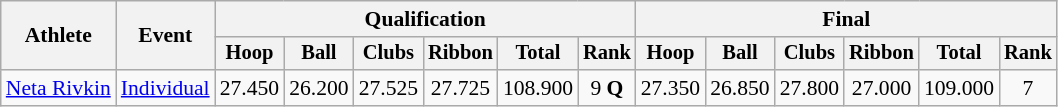<table class=wikitable style="font-size:90%">
<tr>
<th rowspan=2>Athlete</th>
<th rowspan=2>Event</th>
<th colspan=6>Qualification</th>
<th colspan=6>Final</th>
</tr>
<tr style="font-size:95%">
<th>Hoop</th>
<th>Ball</th>
<th>Clubs</th>
<th>Ribbon</th>
<th>Total</th>
<th>Rank</th>
<th>Hoop</th>
<th>Ball</th>
<th>Clubs</th>
<th>Ribbon</th>
<th>Total</th>
<th>Rank</th>
</tr>
<tr align=center>
<td align=left><a href='#'>Neta Rivkin</a></td>
<td align=left><a href='#'>Individual</a></td>
<td>27.450</td>
<td>26.200</td>
<td>27.525</td>
<td>27.725</td>
<td>108.900</td>
<td>9 <strong>Q</strong></td>
<td>27.350</td>
<td>26.850</td>
<td>27.800</td>
<td>27.000</td>
<td>109.000</td>
<td>7</td>
</tr>
</table>
